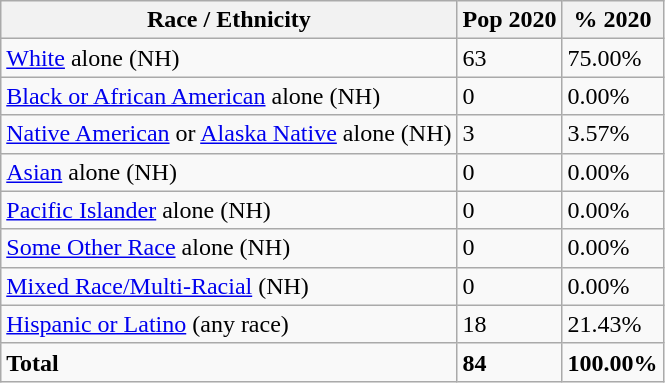<table class="wikitable">
<tr>
<th>Race / Ethnicity</th>
<th>Pop 2020</th>
<th>% 2020</th>
</tr>
<tr>
<td><a href='#'>White</a> alone (NH)</td>
<td>63</td>
<td>75.00%</td>
</tr>
<tr>
<td><a href='#'>Black or African American</a> alone (NH)</td>
<td>0</td>
<td>0.00%</td>
</tr>
<tr>
<td><a href='#'>Native American</a> or <a href='#'>Alaska Native</a> alone (NH)</td>
<td>3</td>
<td>3.57%</td>
</tr>
<tr>
<td><a href='#'>Asian</a> alone (NH)</td>
<td>0</td>
<td>0.00%</td>
</tr>
<tr>
<td><a href='#'>Pacific Islander</a> alone (NH)</td>
<td>0</td>
<td>0.00%</td>
</tr>
<tr>
<td><a href='#'>Some Other Race</a> alone (NH)</td>
<td>0</td>
<td>0.00%</td>
</tr>
<tr>
<td><a href='#'>Mixed Race/Multi-Racial</a> (NH)</td>
<td>0</td>
<td>0.00%</td>
</tr>
<tr>
<td><a href='#'>Hispanic or Latino</a> (any race)</td>
<td>18</td>
<td>21.43%</td>
</tr>
<tr>
<td><strong>Total</strong></td>
<td><strong>84</strong></td>
<td><strong>100.00%</strong></td>
</tr>
</table>
